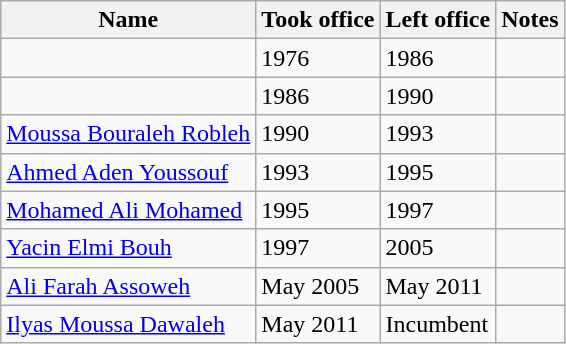<table class="wikitable">
<tr>
<th>Name</th>
<th>Took office</th>
<th>Left office</th>
<th>Notes</th>
</tr>
<tr>
<td></td>
<td>1976</td>
<td>1986</td>
<td></td>
</tr>
<tr>
<td></td>
<td>1986</td>
<td>1990</td>
<td></td>
</tr>
<tr>
<td><a href='#'>Moussa Bouraleh Robleh</a></td>
<td>1990</td>
<td>1993</td>
<td></td>
</tr>
<tr>
<td><a href='#'>Ahmed Aden Youssouf</a></td>
<td>1993</td>
<td>1995</td>
<td></td>
</tr>
<tr>
<td><a href='#'>Mohamed Ali Mohamed</a></td>
<td>1995</td>
<td>1997</td>
<td></td>
</tr>
<tr>
<td><a href='#'>Yacin Elmi Bouh</a></td>
<td>1997</td>
<td>2005</td>
<td></td>
</tr>
<tr>
<td><a href='#'>Ali Farah Assoweh</a></td>
<td>May 2005</td>
<td>May 2011</td>
<td></td>
</tr>
<tr>
<td><a href='#'>Ilyas Moussa Dawaleh</a></td>
<td>May 2011</td>
<td>Incumbent</td>
<td></td>
</tr>
</table>
